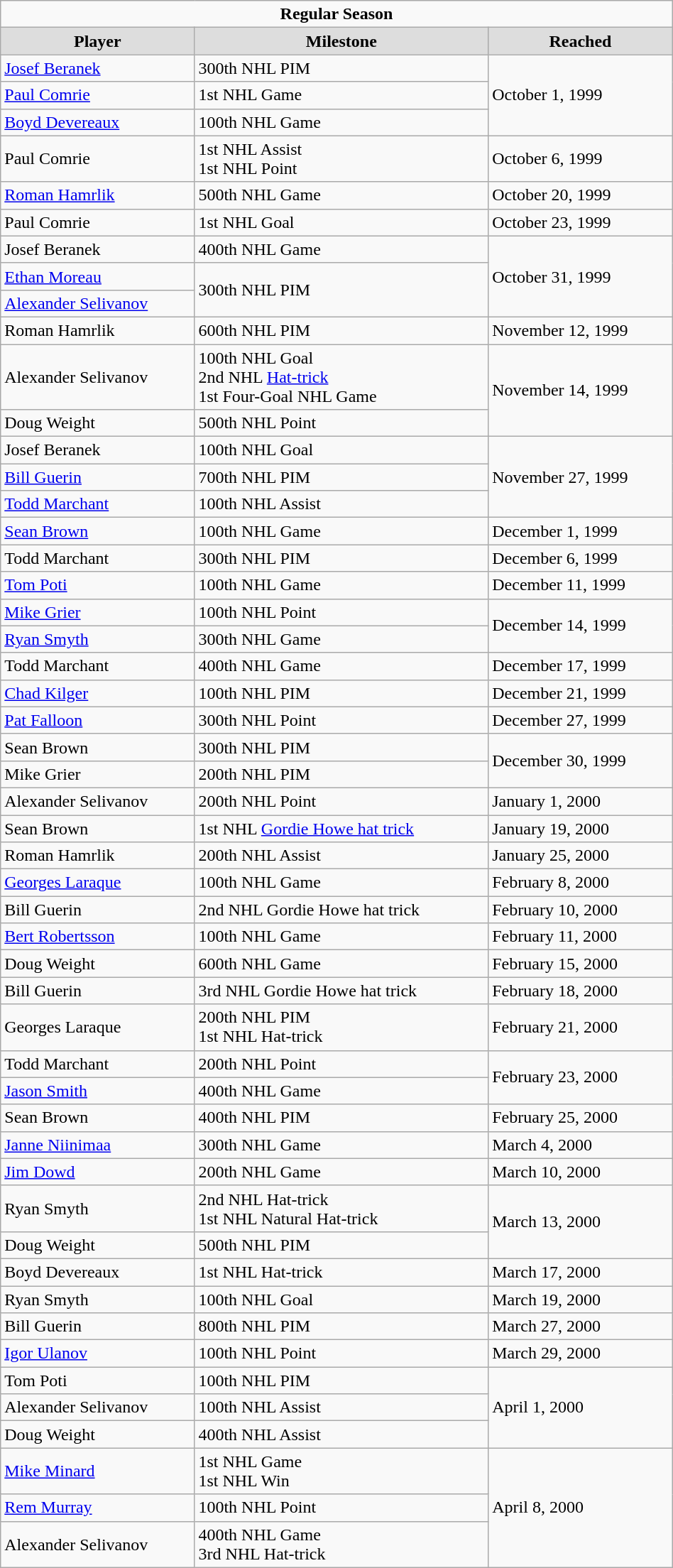<table class="wikitable" style="width:50%;">
<tr>
<td colspan="10" style="text-align:center;"><strong>Regular Season</strong></td>
</tr>
<tr style="text-align:center; background:#ddd;">
<td><strong>Player</strong></td>
<td><strong>Milestone</strong></td>
<td><strong>Reached</strong></td>
</tr>
<tr>
<td><a href='#'>Josef Beranek</a></td>
<td>300th NHL PIM</td>
<td rowspan="3">October 1, 1999</td>
</tr>
<tr>
<td><a href='#'>Paul Comrie</a></td>
<td>1st NHL Game</td>
</tr>
<tr>
<td><a href='#'>Boyd Devereaux</a></td>
<td>100th NHL Game</td>
</tr>
<tr>
<td>Paul Comrie</td>
<td>1st NHL Assist<br>1st NHL Point</td>
<td>October 6, 1999</td>
</tr>
<tr>
<td><a href='#'>Roman Hamrlik</a></td>
<td>500th NHL Game</td>
<td>October 20, 1999</td>
</tr>
<tr>
<td>Paul Comrie</td>
<td>1st NHL Goal</td>
<td>October 23, 1999</td>
</tr>
<tr>
<td>Josef Beranek</td>
<td>400th NHL Game</td>
<td rowspan="3">October 31, 1999</td>
</tr>
<tr>
<td><a href='#'>Ethan Moreau</a></td>
<td rowspan="2">300th NHL PIM</td>
</tr>
<tr>
<td><a href='#'>Alexander Selivanov</a></td>
</tr>
<tr>
<td>Roman Hamrlik</td>
<td>600th NHL PIM</td>
<td>November 12, 1999</td>
</tr>
<tr>
<td>Alexander Selivanov</td>
<td>100th NHL Goal<br>2nd NHL <a href='#'>Hat-trick</a><br>1st Four-Goal NHL Game</td>
<td rowspan="2">November 14, 1999</td>
</tr>
<tr>
<td>Doug Weight</td>
<td>500th NHL Point</td>
</tr>
<tr>
<td>Josef Beranek</td>
<td>100th NHL Goal</td>
<td rowspan="3">November 27, 1999</td>
</tr>
<tr>
<td><a href='#'>Bill Guerin</a></td>
<td>700th NHL PIM</td>
</tr>
<tr>
<td><a href='#'>Todd Marchant</a></td>
<td>100th NHL Assist</td>
</tr>
<tr>
<td><a href='#'>Sean Brown</a></td>
<td>100th NHL Game</td>
<td>December 1, 1999</td>
</tr>
<tr>
<td>Todd Marchant</td>
<td>300th NHL PIM</td>
<td>December 6, 1999</td>
</tr>
<tr>
<td><a href='#'>Tom Poti</a></td>
<td>100th NHL Game</td>
<td>December 11, 1999</td>
</tr>
<tr>
<td><a href='#'>Mike Grier</a></td>
<td>100th NHL Point</td>
<td rowspan="2">December 14, 1999</td>
</tr>
<tr>
<td><a href='#'>Ryan Smyth</a></td>
<td>300th NHL Game</td>
</tr>
<tr>
<td>Todd Marchant</td>
<td>400th NHL Game</td>
<td>December 17, 1999</td>
</tr>
<tr>
<td><a href='#'>Chad Kilger</a></td>
<td>100th NHL PIM</td>
<td>December 21, 1999</td>
</tr>
<tr>
<td><a href='#'>Pat Falloon</a></td>
<td>300th NHL Point</td>
<td>December 27, 1999</td>
</tr>
<tr>
<td>Sean Brown</td>
<td>300th NHL PIM</td>
<td rowspan="2">December 30, 1999</td>
</tr>
<tr>
<td>Mike Grier</td>
<td>200th NHL PIM</td>
</tr>
<tr>
<td>Alexander Selivanov</td>
<td>200th NHL Point</td>
<td>January 1, 2000</td>
</tr>
<tr>
<td>Sean Brown</td>
<td>1st NHL <a href='#'>Gordie Howe hat trick</a></td>
<td>January 19, 2000</td>
</tr>
<tr>
<td>Roman Hamrlik</td>
<td>200th NHL Assist</td>
<td>January 25, 2000</td>
</tr>
<tr>
<td><a href='#'>Georges Laraque</a></td>
<td>100th NHL Game</td>
<td>February 8, 2000</td>
</tr>
<tr>
<td>Bill Guerin</td>
<td>2nd NHL Gordie Howe hat trick</td>
<td>February 10, 2000</td>
</tr>
<tr>
<td><a href='#'>Bert Robertsson</a></td>
<td>100th NHL Game</td>
<td>February 11, 2000</td>
</tr>
<tr>
<td>Doug Weight</td>
<td>600th NHL Game</td>
<td>February 15, 2000</td>
</tr>
<tr>
<td>Bill Guerin</td>
<td>3rd NHL Gordie Howe hat trick</td>
<td>February 18, 2000</td>
</tr>
<tr>
<td>Georges Laraque</td>
<td>200th NHL PIM<br>1st NHL Hat-trick</td>
<td>February 21, 2000</td>
</tr>
<tr>
<td>Todd Marchant</td>
<td>200th NHL Point</td>
<td rowspan="2">February 23, 2000</td>
</tr>
<tr>
<td><a href='#'>Jason Smith</a></td>
<td>400th NHL Game</td>
</tr>
<tr>
<td>Sean Brown</td>
<td>400th NHL PIM</td>
<td>February 25, 2000</td>
</tr>
<tr>
<td><a href='#'>Janne Niinimaa</a></td>
<td>300th NHL Game</td>
<td>March 4, 2000</td>
</tr>
<tr>
<td><a href='#'>Jim Dowd</a></td>
<td>200th NHL Game</td>
<td>March 10, 2000</td>
</tr>
<tr>
<td>Ryan Smyth</td>
<td>2nd NHL Hat-trick<br>1st NHL Natural Hat-trick</td>
<td rowspan="2">March 13, 2000</td>
</tr>
<tr>
<td>Doug Weight</td>
<td>500th NHL PIM</td>
</tr>
<tr>
<td>Boyd Devereaux</td>
<td>1st NHL Hat-trick</td>
<td>March 17, 2000</td>
</tr>
<tr>
<td>Ryan Smyth</td>
<td>100th NHL Goal</td>
<td>March 19, 2000</td>
</tr>
<tr>
<td>Bill Guerin</td>
<td>800th NHL PIM</td>
<td>March 27, 2000</td>
</tr>
<tr>
<td><a href='#'>Igor Ulanov</a></td>
<td>100th NHL Point</td>
<td>March 29, 2000</td>
</tr>
<tr>
<td>Tom Poti</td>
<td>100th NHL PIM</td>
<td rowspan="3">April 1, 2000</td>
</tr>
<tr>
<td>Alexander Selivanov</td>
<td>100th NHL Assist</td>
</tr>
<tr>
<td>Doug Weight</td>
<td>400th NHL Assist</td>
</tr>
<tr>
<td><a href='#'>Mike Minard</a></td>
<td>1st NHL Game<br>1st NHL Win</td>
<td rowspan="3">April 8, 2000</td>
</tr>
<tr>
<td><a href='#'>Rem Murray</a></td>
<td>100th NHL Point</td>
</tr>
<tr>
<td>Alexander Selivanov</td>
<td>400th NHL Game<br>3rd NHL Hat-trick</td>
</tr>
</table>
